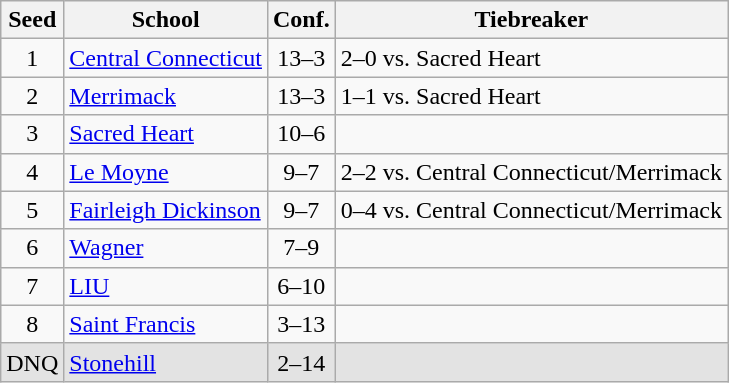<table class="wikitable" style="text-align:center">
<tr>
<th>Seed</th>
<th>School</th>
<th>Conf.</th>
<th>Tiebreaker</th>
</tr>
<tr>
<td>1</td>
<td align="left"><a href='#'>Central Connecticut</a></td>
<td>13–3</td>
<td align="left">2–0 vs. Sacred Heart</td>
</tr>
<tr>
<td>2</td>
<td align="left"><a href='#'>Merrimack</a></td>
<td>13–3</td>
<td align="left">1–1 vs. Sacred Heart</td>
</tr>
<tr>
<td>3</td>
<td align="left"><a href='#'>Sacred Heart</a></td>
<td>10–6</td>
<td align="left"></td>
</tr>
<tr>
<td>4</td>
<td align="left"><a href='#'>Le Moyne</a></td>
<td>9–7</td>
<td align="left">2–2 vs. Central Connecticut/Merrimack</td>
</tr>
<tr>
<td>5</td>
<td align="left"><a href='#'>Fairleigh Dickinson</a></td>
<td>9–7</td>
<td align="left">0–4 vs. Central Connecticut/Merrimack</td>
</tr>
<tr>
<td>6</td>
<td align="left"><a href='#'>Wagner</a></td>
<td>7–9</td>
<td align="left"></td>
</tr>
<tr>
<td>7</td>
<td align="left"><a href='#'>LIU</a></td>
<td>6–10</td>
<td align="left"></td>
</tr>
<tr>
<td>8</td>
<td align="left"><a href='#'>Saint Francis</a></td>
<td>3–13</td>
<td align="left"></td>
</tr>
<tr bgcolor=#e3e3e3>
<td>DNQ</td>
<td align="left"><a href='#'>Stonehill</a></td>
<td>2–14</td>
<td align="left"></td>
</tr>
</table>
